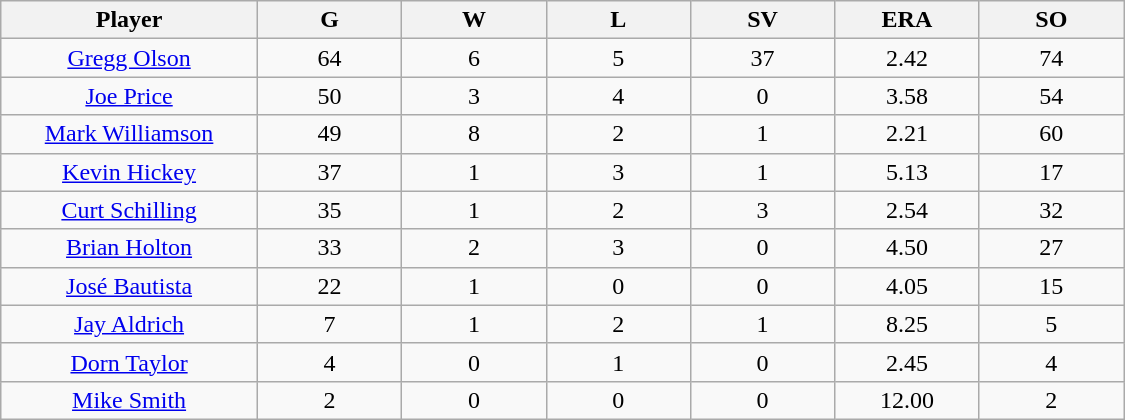<table class="wikitable sortable">
<tr>
<th bgcolor="#DDDDFF" width="16%">Player</th>
<th bgcolor="#DDDDFF" width="9%">G</th>
<th bgcolor="#DDDDFF" width="9%">W</th>
<th bgcolor="#DDDDFF" width="9%">L</th>
<th bgcolor="#DDDDFF" width="9%">SV</th>
<th bgcolor="#DDDDFF" width="9%">ERA</th>
<th bgcolor="#DDDDFF" width="9%">SO</th>
</tr>
<tr align="center">
<td><a href='#'>Gregg Olson</a></td>
<td>64</td>
<td>6</td>
<td>5</td>
<td>37</td>
<td>2.42</td>
<td>74</td>
</tr>
<tr align=center>
<td><a href='#'>Joe Price</a></td>
<td>50</td>
<td>3</td>
<td>4</td>
<td>0</td>
<td>3.58</td>
<td>54</td>
</tr>
<tr align=center>
<td><a href='#'>Mark Williamson</a></td>
<td>49</td>
<td>8</td>
<td>2</td>
<td>1</td>
<td>2.21</td>
<td>60</td>
</tr>
<tr align=center>
<td><a href='#'>Kevin Hickey</a></td>
<td>37</td>
<td>1</td>
<td>3</td>
<td>1</td>
<td>5.13</td>
<td>17</td>
</tr>
<tr align=center>
<td><a href='#'>Curt Schilling</a></td>
<td>35</td>
<td>1</td>
<td>2</td>
<td>3</td>
<td>2.54</td>
<td>32</td>
</tr>
<tr align=center>
<td><a href='#'>Brian Holton</a></td>
<td>33</td>
<td>2</td>
<td>3</td>
<td>0</td>
<td>4.50</td>
<td>27</td>
</tr>
<tr align=center>
<td><a href='#'>José Bautista</a></td>
<td>22</td>
<td>1</td>
<td>0</td>
<td>0</td>
<td>4.05</td>
<td>15</td>
</tr>
<tr align=center>
<td><a href='#'>Jay Aldrich</a></td>
<td>7</td>
<td>1</td>
<td>2</td>
<td>1</td>
<td>8.25</td>
<td>5</td>
</tr>
<tr align=center>
<td><a href='#'>Dorn Taylor</a></td>
<td>4</td>
<td>0</td>
<td>1</td>
<td>0</td>
<td>2.45</td>
<td>4</td>
</tr>
<tr align="center">
<td><a href='#'>Mike Smith</a></td>
<td>2</td>
<td>0</td>
<td>0</td>
<td>0</td>
<td>12.00</td>
<td>2</td>
</tr>
</table>
